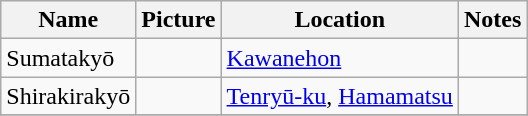<table class="wikitable">
<tr>
<th>Name</th>
<th>Picture</th>
<th>Location</th>
<th>Notes</th>
</tr>
<tr>
<td>Sumatakyō</td>
<td></td>
<td><a href='#'>Kawanehon</a></td>
<td></td>
</tr>
<tr>
<td>Shirakirakyō</td>
<td></td>
<td><a href='#'>Tenryū-ku</a>, <a href='#'>Hamamatsu</a></td>
<td></td>
</tr>
<tr>
</tr>
</table>
